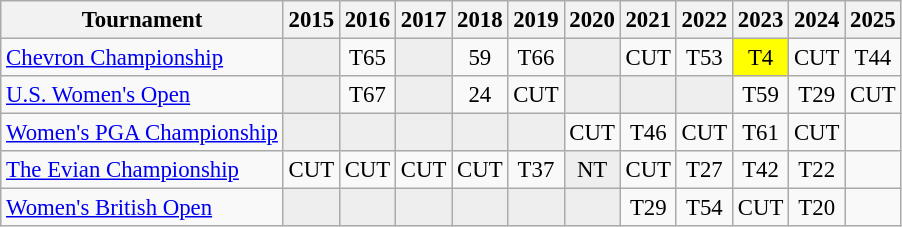<table class="wikitable" style="font-size:95%;text-align:center;">
<tr>
<th>Tournament</th>
<th>2015</th>
<th>2016</th>
<th>2017</th>
<th>2018</th>
<th>2019</th>
<th>2020</th>
<th>2021</th>
<th>2022</th>
<th>2023</th>
<th>2024</th>
<th>2025</th>
</tr>
<tr>
<td align=left><a href='#'>Chevron Championship</a></td>
<td style="background:#eeeeee;"></td>
<td>T65</td>
<td style="background:#eeeeee;"></td>
<td>59</td>
<td>T66</td>
<td style="background:#eeeeee;"></td>
<td>CUT</td>
<td>T53</td>
<td style="background:yellow;">T4</td>
<td>CUT</td>
<td>T44</td>
</tr>
<tr>
<td align=left><a href='#'>U.S. Women's Open</a></td>
<td style="background:#eeeeee;"></td>
<td>T67</td>
<td style="background:#eeeeee;"></td>
<td>24</td>
<td>CUT</td>
<td style="background:#eeeeee;"></td>
<td style="background:#eeeeee;"></td>
<td style="background:#eeeeee;"></td>
<td>T59</td>
<td>T29</td>
<td>CUT</td>
</tr>
<tr>
<td align=left><a href='#'>Women's PGA Championship</a></td>
<td style="background:#eeeeee;"></td>
<td style="background:#eeeeee;"></td>
<td style="background:#eeeeee;"></td>
<td style="background:#eeeeee;"></td>
<td style="background:#eeeeee;"></td>
<td>CUT</td>
<td>T46</td>
<td>CUT</td>
<td>T61</td>
<td>CUT</td>
<td></td>
</tr>
<tr>
<td align=left><a href='#'>The Evian Championship</a></td>
<td>CUT</td>
<td>CUT</td>
<td>CUT</td>
<td>CUT</td>
<td>T37</td>
<td style="background:#eeeeee;">NT</td>
<td>CUT</td>
<td>T27</td>
<td>T42</td>
<td>T22</td>
<td></td>
</tr>
<tr>
<td align=left><a href='#'>Women's British Open</a></td>
<td style="background:#eeeeee;"></td>
<td style="background:#eeeeee;"></td>
<td style="background:#eeeeee;"></td>
<td style="background:#eeeeee;"></td>
<td style="background:#eeeeee;"></td>
<td style="background:#eeeeee;"></td>
<td>T29</td>
<td>T54</td>
<td>CUT</td>
<td>T20</td>
<td></td>
</tr>
</table>
